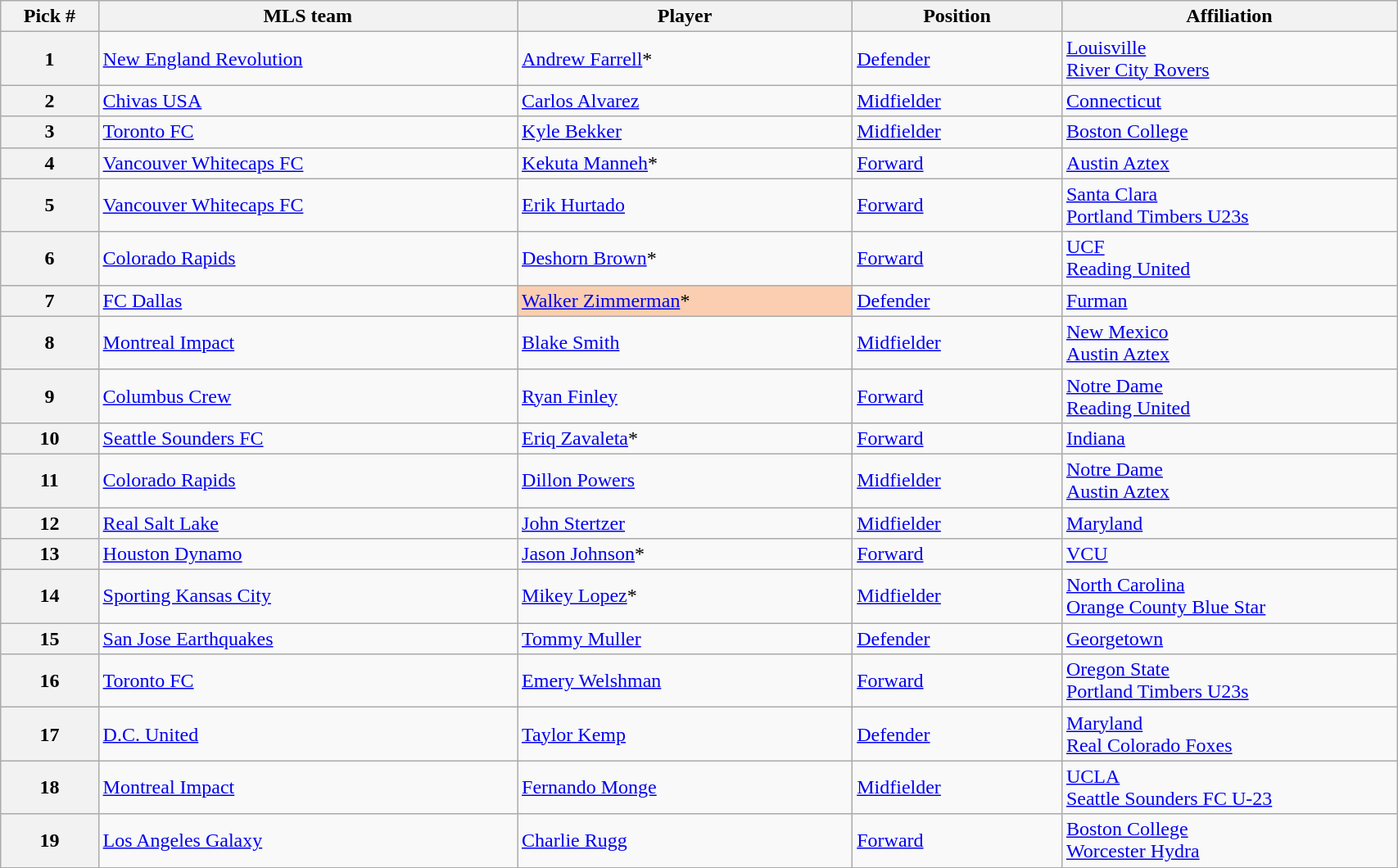<table class="wikitable sortable" style="width:90%">
<tr>
<th width=7%>Pick #</th>
<th width=30%>MLS team</th>
<th width=24%>Player</th>
<th width=15%>Position</th>
<th width=25%>Affiliation</th>
</tr>
<tr>
<th>1</th>
<td><a href='#'>New England Revolution</a></td>
<td> <a href='#'>Andrew Farrell</a>*</td>
<td><a href='#'>Defender</a></td>
<td><a href='#'>Louisville</a><br><a href='#'>River City Rovers</a></td>
</tr>
<tr>
<th>2</th>
<td><a href='#'>Chivas USA</a></td>
<td> <a href='#'>Carlos Alvarez</a></td>
<td><a href='#'>Midfielder</a></td>
<td><a href='#'>Connecticut</a></td>
</tr>
<tr>
<th>3</th>
<td><a href='#'>Toronto FC</a></td>
<td> <a href='#'>Kyle Bekker</a></td>
<td><a href='#'>Midfielder</a></td>
<td><a href='#'>Boston College</a></td>
</tr>
<tr>
<th>4</th>
<td><a href='#'>Vancouver Whitecaps FC</a></td>
<td> <a href='#'>Kekuta Manneh</a>*</td>
<td><a href='#'>Forward</a></td>
<td><a href='#'>Austin Aztex</a></td>
</tr>
<tr>
<th>5</th>
<td><a href='#'>Vancouver Whitecaps FC</a></td>
<td> <a href='#'>Erik Hurtado</a></td>
<td><a href='#'>Forward</a></td>
<td><a href='#'>Santa Clara</a><br><a href='#'>Portland Timbers U23s</a></td>
</tr>
<tr>
<th>6</th>
<td><a href='#'>Colorado Rapids</a></td>
<td> <a href='#'>Deshorn Brown</a>*</td>
<td><a href='#'>Forward</a></td>
<td><a href='#'>UCF</a><br><a href='#'>Reading United</a></td>
</tr>
<tr>
<th>7</th>
<td><a href='#'>FC Dallas</a></td>
<td bgcolor="#FBCEB1"> <a href='#'>Walker Zimmerman</a>*</td>
<td><a href='#'>Defender</a></td>
<td><a href='#'>Furman</a></td>
</tr>
<tr>
<th>8</th>
<td><a href='#'>Montreal Impact</a></td>
<td> <a href='#'>Blake Smith</a></td>
<td><a href='#'>Midfielder</a></td>
<td><a href='#'>New Mexico</a><br><a href='#'>Austin Aztex</a></td>
</tr>
<tr>
<th>9</th>
<td><a href='#'>Columbus Crew</a></td>
<td> <a href='#'>Ryan Finley</a></td>
<td><a href='#'>Forward</a></td>
<td><a href='#'>Notre Dame</a><br><a href='#'>Reading United</a></td>
</tr>
<tr>
<th>10</th>
<td><a href='#'>Seattle Sounders FC</a></td>
<td> <a href='#'>Eriq Zavaleta</a>*</td>
<td><a href='#'>Forward</a></td>
<td><a href='#'>Indiana</a></td>
</tr>
<tr>
<th>11</th>
<td><a href='#'>Colorado Rapids</a></td>
<td> <a href='#'>Dillon Powers</a></td>
<td><a href='#'>Midfielder</a></td>
<td><a href='#'>Notre Dame</a><br><a href='#'>Austin Aztex</a></td>
</tr>
<tr>
<th>12</th>
<td><a href='#'>Real Salt Lake</a></td>
<td> <a href='#'>John Stertzer</a></td>
<td><a href='#'>Midfielder</a></td>
<td><a href='#'>Maryland</a></td>
</tr>
<tr>
<th>13</th>
<td><a href='#'>Houston Dynamo</a></td>
<td> <a href='#'>Jason Johnson</a>*</td>
<td><a href='#'>Forward</a></td>
<td><a href='#'>VCU</a></td>
</tr>
<tr>
<th>14</th>
<td><a href='#'>Sporting Kansas City</a></td>
<td> <a href='#'>Mikey Lopez</a>*</td>
<td><a href='#'>Midfielder</a></td>
<td><a href='#'>North Carolina</a><br><a href='#'>Orange County Blue Star</a></td>
</tr>
<tr>
<th>15</th>
<td><a href='#'>San Jose Earthquakes</a></td>
<td> <a href='#'>Tommy Muller</a></td>
<td><a href='#'>Defender</a></td>
<td><a href='#'>Georgetown</a></td>
</tr>
<tr>
<th>16</th>
<td><a href='#'>Toronto FC</a></td>
<td> <a href='#'>Emery Welshman</a></td>
<td><a href='#'>Forward</a></td>
<td><a href='#'>Oregon State</a><br><a href='#'>Portland Timbers U23s</a></td>
</tr>
<tr>
<th>17</th>
<td><a href='#'>D.C. United</a></td>
<td> <a href='#'>Taylor Kemp</a></td>
<td><a href='#'>Defender</a></td>
<td><a href='#'>Maryland</a><br><a href='#'>Real Colorado Foxes</a></td>
</tr>
<tr>
<th>18</th>
<td><a href='#'>Montreal Impact</a></td>
<td> <a href='#'>Fernando Monge</a></td>
<td><a href='#'>Midfielder</a></td>
<td><a href='#'>UCLA</a><br><a href='#'>Seattle Sounders FC U-23</a></td>
</tr>
<tr>
<th>19</th>
<td><a href='#'>Los Angeles Galaxy</a></td>
<td> <a href='#'>Charlie Rugg</a></td>
<td><a href='#'>Forward</a></td>
<td><a href='#'>Boston College</a><br><a href='#'>Worcester Hydra</a></td>
</tr>
</table>
